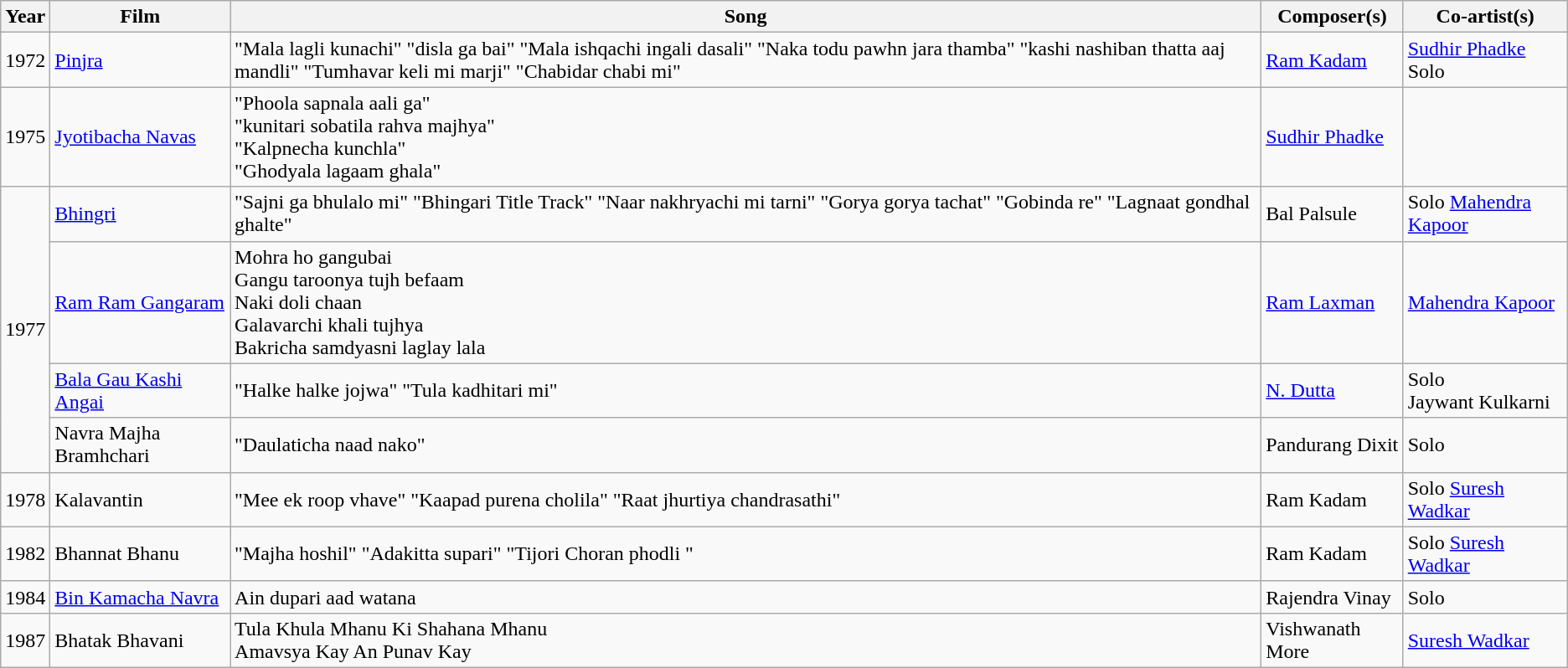<table class="wikitable">
<tr>
<th>Year</th>
<th>Film</th>
<th>Song</th>
<th>Composer(s)</th>
<th>Co-artist(s)</th>
</tr>
<tr>
<td>1972</td>
<td><a href='#'>Pinjra</a></td>
<td>"Mala lagli kunachi" "disla ga bai" "Mala ishqachi ingali dasali" "Naka todu pawhn jara thamba" "kashi nashiban thatta aaj mandli" "Tumhavar keli mi marji" "Chabidar chabi mi"</td>
<td><a href='#'>Ram Kadam</a></td>
<td><a href='#'>Sudhir Phadke</a> Solo</td>
</tr>
<tr>
<td>1975</td>
<td><a href='#'>Jyotibacha Navas</a></td>
<td>"Phoola sapnala aali ga"<br>"kunitari sobatila rahva majhya"<br>"Kalpnecha kunchla"<br>"Ghodyala lagaam ghala"</td>
<td><a href='#'>Sudhir Phadke</a></td>
<td></td>
</tr>
<tr>
<td Rowspan="4">1977</td>
<td><a href='#'>Bhingri</a></td>
<td>"Sajni ga bhulalo mi" "Bhingari Title Track" "Naar nakhryachi mi tarni" "Gorya gorya tachat" "Gobinda re" "Lagnaat gondhal ghalte"</td>
<td>Bal Palsule</td>
<td>Solo <a href='#'>Mahendra Kapoor</a></td>
</tr>
<tr>
<td><a href='#'>Ram Ram Gangaram</a></td>
<td>Mohra ho gangubai<br>Gangu taroonya tujh befaam<br>Naki doli chaan<br>Galavarchi khali tujhya <br>Bakricha samdyasni laglay lala</td>
<td><a href='#'>Ram Laxman</a></td>
<td><a href='#'>Mahendra Kapoor</a></td>
</tr>
<tr>
<td><a href='#'>Bala Gau Kashi Angai</a></td>
<td>"Halke halke jojwa" "Tula kadhitari mi"</td>
<td><a href='#'>N. Dutta</a></td>
<td>Solo<br>Jaywant Kulkarni</td>
</tr>
<tr>
<td>Navra Majha Bramhchari</td>
<td>"Daulaticha naad nako"</td>
<td>Pandurang Dixit</td>
<td>Solo</td>
</tr>
<tr>
<td>1978</td>
<td>Kalavantin</td>
<td>"Mee ek roop vhave" "Kaapad purena cholila" "Raat jhurtiya chandrasathi"</td>
<td>Ram Kadam</td>
<td>Solo <a href='#'>Suresh Wadkar</a></td>
</tr>
<tr>
<td>1982</td>
<td>Bhannat Bhanu</td>
<td>"Majha hoshil" "Adakitta supari" "Tijori Choran phodli "</td>
<td>Ram Kadam</td>
<td>Solo <a href='#'>Suresh Wadkar</a></td>
</tr>
<tr>
<td>1984</td>
<td><a href='#'>Bin Kamacha Navra</a></td>
<td>Ain dupari aad watana</td>
<td>Rajendra Vinay</td>
<td>Solo</td>
</tr>
<tr>
<td>1987</td>
<td>Bhatak Bhavani</td>
<td>Tula Khula Mhanu Ki Shahana Mhanu<br>Amavsya Kay An Punav Kay</td>
<td>Vishwanath More</td>
<td><a href='#'>Suresh Wadkar</a></td>
</tr>
</table>
